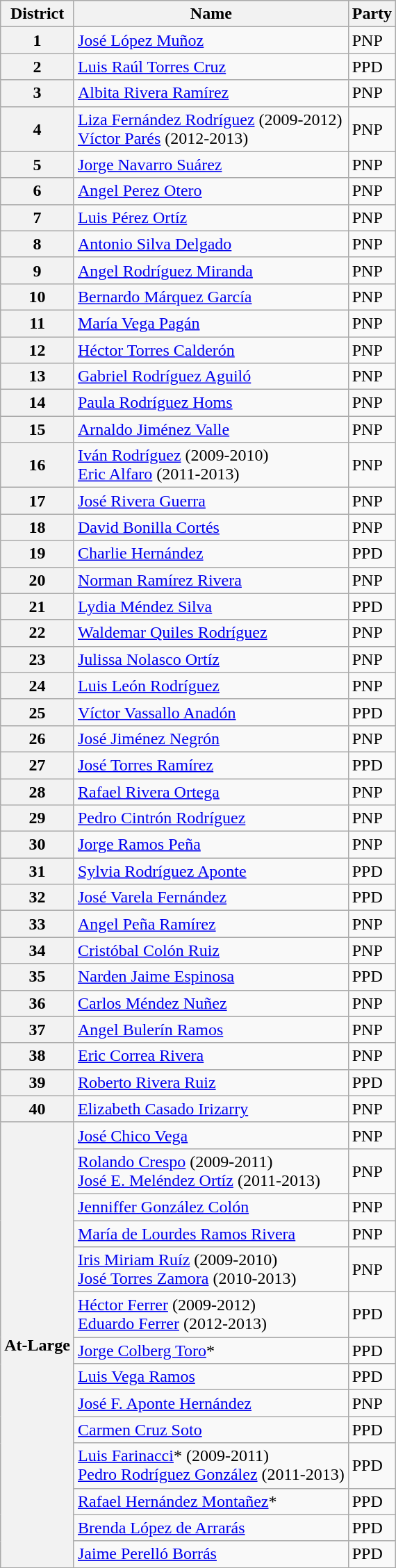<table class="wikitable sortable">
<tr>
<th>District</th>
<th>Name</th>
<th>Party</th>
</tr>
<tr>
<th>1</th>
<td><a href='#'>José López Muñoz</a></td>
<td>PNP</td>
</tr>
<tr>
<th>2</th>
<td><a href='#'>Luis Raúl Torres Cruz</a></td>
<td>PPD</td>
</tr>
<tr>
<th>3</th>
<td><a href='#'>Albita Rivera Ramírez</a></td>
<td>PNP</td>
</tr>
<tr>
<th>4</th>
<td><a href='#'>Liza Fernández Rodríguez</a> (2009-2012)<br><a href='#'>Víctor Parés</a> (2012-2013)</td>
<td>PNP</td>
</tr>
<tr>
<th>5</th>
<td><a href='#'>Jorge Navarro Suárez</a></td>
<td>PNP</td>
</tr>
<tr>
<th>6</th>
<td><a href='#'>Angel Perez Otero</a></td>
<td>PNP</td>
</tr>
<tr>
<th>7</th>
<td><a href='#'>Luis Pérez Ortíz</a></td>
<td>PNP</td>
</tr>
<tr>
<th>8</th>
<td><a href='#'>Antonio Silva Delgado</a></td>
<td>PNP</td>
</tr>
<tr>
<th>9</th>
<td><a href='#'>Angel Rodríguez Miranda</a></td>
<td>PNP</td>
</tr>
<tr>
<th>10</th>
<td><a href='#'>Bernardo Márquez García</a></td>
<td>PNP</td>
</tr>
<tr>
<th>11</th>
<td><a href='#'>María Vega Pagán</a></td>
<td>PNP</td>
</tr>
<tr>
<th>12</th>
<td><a href='#'>Héctor Torres Calderón</a></td>
<td>PNP</td>
</tr>
<tr>
<th>13</th>
<td><a href='#'>Gabriel Rodríguez Aguiló</a></td>
<td>PNP</td>
</tr>
<tr>
<th>14</th>
<td><a href='#'>Paula Rodríguez Homs</a></td>
<td>PNP</td>
</tr>
<tr>
<th>15</th>
<td><a href='#'>Arnaldo Jiménez Valle</a></td>
<td>PNP</td>
</tr>
<tr>
<th>16</th>
<td><a href='#'>Iván Rodríguez</a> (2009-2010)<br><a href='#'>Eric Alfaro</a> (2011-2013)</td>
<td>PNP</td>
</tr>
<tr>
<th>17</th>
<td><a href='#'>José Rivera Guerra</a></td>
<td>PNP</td>
</tr>
<tr>
<th>18</th>
<td><a href='#'>David Bonilla Cortés</a></td>
<td>PNP</td>
</tr>
<tr>
<th>19</th>
<td><a href='#'>Charlie Hernández</a></td>
<td>PPD</td>
</tr>
<tr>
<th>20</th>
<td><a href='#'>Norman Ramírez Rivera</a></td>
<td>PNP</td>
</tr>
<tr>
<th>21</th>
<td><a href='#'>Lydia Méndez Silva</a></td>
<td>PPD</td>
</tr>
<tr>
<th>22</th>
<td><a href='#'>Waldemar Quiles Rodríguez</a></td>
<td>PNP</td>
</tr>
<tr>
<th>23</th>
<td><a href='#'>Julissa Nolasco Ortíz</a></td>
<td>PNP</td>
</tr>
<tr>
<th>24</th>
<td><a href='#'>Luis León Rodríguez</a></td>
<td>PNP</td>
</tr>
<tr>
<th>25</th>
<td><a href='#'>Víctor Vassallo Anadón</a></td>
<td>PPD</td>
</tr>
<tr>
<th>26</th>
<td><a href='#'>José Jiménez Negrón</a></td>
<td>PNP</td>
</tr>
<tr>
<th>27</th>
<td><a href='#'>José Torres Ramírez</a></td>
<td>PPD</td>
</tr>
<tr>
<th>28</th>
<td><a href='#'>Rafael Rivera Ortega</a></td>
<td>PNP</td>
</tr>
<tr>
<th>29</th>
<td><a href='#'>Pedro Cintrón Rodríguez</a></td>
<td>PNP</td>
</tr>
<tr>
<th>30</th>
<td><a href='#'>Jorge Ramos Peña</a></td>
<td>PNP</td>
</tr>
<tr>
<th>31</th>
<td><a href='#'>Sylvia Rodríguez Aponte</a></td>
<td>PPD</td>
</tr>
<tr>
<th>32</th>
<td><a href='#'>José Varela Fernández</a></td>
<td>PPD</td>
</tr>
<tr>
<th>33</th>
<td><a href='#'>Angel Peña Ramírez</a></td>
<td>PNP</td>
</tr>
<tr>
<th>34</th>
<td><a href='#'>Cristóbal Colón Ruiz</a></td>
<td>PNP</td>
</tr>
<tr>
<th>35</th>
<td><a href='#'>Narden Jaime Espinosa</a></td>
<td>PPD</td>
</tr>
<tr>
<th>36</th>
<td><a href='#'>Carlos Méndez Nuñez</a></td>
<td>PNP</td>
</tr>
<tr>
<th>37</th>
<td><a href='#'>Angel Bulerín Ramos</a></td>
<td>PNP</td>
</tr>
<tr>
<th>38</th>
<td><a href='#'>Eric Correa Rivera</a></td>
<td>PNP</td>
</tr>
<tr>
<th>39</th>
<td><a href='#'>Roberto Rivera Ruiz</a></td>
<td>PPD</td>
</tr>
<tr>
<th>40</th>
<td><a href='#'>Elizabeth Casado Irizarry</a></td>
<td>PNP</td>
</tr>
<tr>
<th rowspan= 14>At-Large</th>
<td><a href='#'>José Chico Vega</a></td>
<td>PNP</td>
</tr>
<tr>
<td><a href='#'>Rolando Crespo</a> (2009-2011)<br><a href='#'>José E. Meléndez Ortíz</a> (2011-2013)</td>
<td>PNP</td>
</tr>
<tr>
<td><a href='#'>Jenniffer González Colón</a></td>
<td>PNP</td>
</tr>
<tr>
<td><a href='#'>María de Lourdes Ramos Rivera</a></td>
<td>PNP</td>
</tr>
<tr>
<td><a href='#'>Iris Miriam Ruíz</a> (2009-2010)<br><a href='#'>José Torres Zamora</a> (2010-2013)</td>
<td>PNP</td>
</tr>
<tr>
<td><a href='#'>Héctor Ferrer</a> (2009-2012)<br><a href='#'>Eduardo Ferrer</a> (2012-2013)</td>
<td>PPD</td>
</tr>
<tr>
<td><a href='#'>Jorge Colberg Toro</a>*</td>
<td>PPD</td>
</tr>
<tr>
<td><a href='#'>Luis Vega Ramos</a></td>
<td>PPD</td>
</tr>
<tr>
<td><a href='#'>José F. Aponte Hernández</a></td>
<td>PNP</td>
</tr>
<tr>
<td><a href='#'>Carmen Cruz Soto</a></td>
<td>PPD</td>
</tr>
<tr>
<td><a href='#'>Luis Farinacci</a>* (2009-2011)<br><a href='#'>Pedro Rodríguez González</a> (2011-2013)</td>
<td>PPD</td>
</tr>
<tr>
<td><a href='#'>Rafael Hernández Montañez</a>*</td>
<td>PPD</td>
</tr>
<tr>
<td><a href='#'>Brenda López de Arrarás</a></td>
<td>PPD</td>
</tr>
<tr>
<td><a href='#'>Jaime Perelló Borrás</a></td>
<td>PPD</td>
</tr>
<tr>
</tr>
</table>
